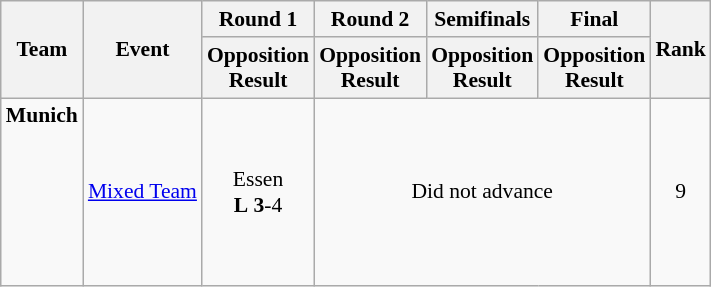<table class="wikitable" border="1" style="font-size:90%">
<tr>
<th rowspan=2>Team</th>
<th rowspan=2>Event</th>
<th>Round 1</th>
<th>Round 2</th>
<th>Semifinals</th>
<th>Final</th>
<th rowspan=2>Rank</th>
</tr>
<tr>
<th>Opposition<br>Result</th>
<th>Opposition<br>Result</th>
<th>Opposition<br>Result</th>
<th>Opposition<br>Result</th>
</tr>
<tr>
<td><strong>Munich</strong><br><br><br><br><br><br><br></td>
<td><a href='#'>Mixed Team</a></td>
<td align=center>Essen <br> <strong>L</strong> <strong>3</strong>-4</td>
<td align=center colspan=3>Did not advance</td>
<td align=center>9</td>
</tr>
</table>
